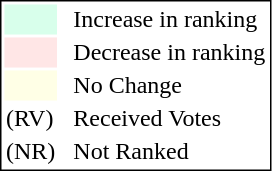<table style="border:1px solid black;">
<tr>
<td style="background:#D8FFEB; width:20px;"></td>
<td> </td>
<td>Increase in ranking</td>
</tr>
<tr>
<td style="background:#FFE6E6; width:20px;"></td>
<td> </td>
<td>Decrease in ranking</td>
</tr>
<tr>
<td style="background:#FFFFE6; width:20px;"></td>
<td> </td>
<td>No Change</td>
</tr>
<tr>
<td>(RV)</td>
<td> </td>
<td>Received Votes</td>
</tr>
<tr>
<td>(NR)</td>
<td> </td>
<td>Not Ranked</td>
</tr>
</table>
